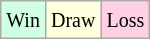<table class="wikitable">
<tr>
<td style="background-color: #d0ffe3;"><small>Win</small></td>
<td style="background-color: #ffffdd;"><small>Draw</small></td>
<td style="background-color: #ffd0e3;"><small>Loss</small></td>
</tr>
</table>
